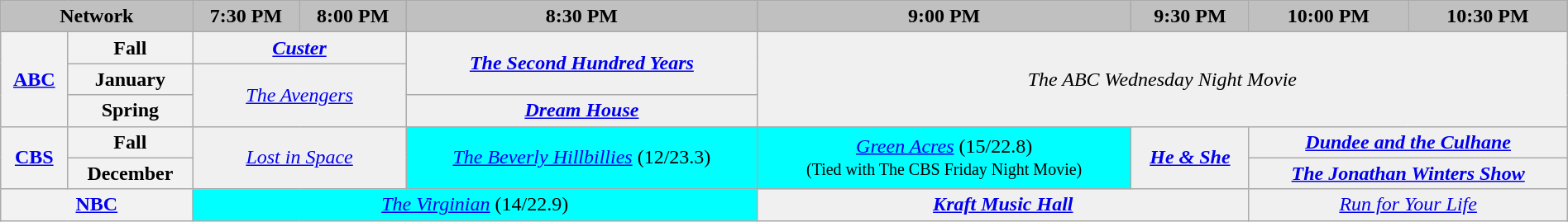<table class="wikitable" style="width:100%;margin-right:0;text-align:center">
<tr>
<th colspan="2" style="background-color:#C0C0C0;text-align:center">Network</th>
<th style="background-color:#C0C0C0;text-align:center">7:30 PM</th>
<th style="background-color:#C0C0C0;text-align:center">8:00 PM</th>
<th style="background-color:#C0C0C0;text-align:center">8:30 PM</th>
<th style="background-color:#C0C0C0;text-align:center">9:00 PM</th>
<th style="background-color:#C0C0C0;text-align:center">9:30 PM</th>
<th style="background-color:#C0C0C0;text-align:center">10:00 PM</th>
<th style="background-color:#C0C0C0;text-align:center">10:30 PM</th>
</tr>
<tr>
<th bgcolor="#C0C0C0" rowspan="3"><a href='#'>ABC</a></th>
<th>Fall</th>
<td bgcolor="#F0F0F0" colspan="2"><strong><em><a href='#'>Custer</a></em></strong></td>
<td bgcolor="#F0F0F0" rowspan="2"><strong><em><a href='#'>The Second Hundred Years</a></em></strong></td>
<td bgcolor="#F0F0F0" colspan="4" rowspan="3"><em>The ABC Wednesday Night Movie</em></td>
</tr>
<tr>
<th>January</th>
<td bgcolor="#F0F0F0" rowspan="2" colspan="2"><em><a href='#'>The Avengers</a></em></td>
</tr>
<tr>
<th>Spring</th>
<td bgcolor="#F0F0F0"><strong><em><a href='#'>Dream House</a></em></strong></td>
</tr>
<tr>
<th bgcolor="#C0C0C0" rowspan="2"><a href='#'>CBS</a></th>
<th>Fall</th>
<td bgcolor="#F0F0F0" colspan="2" rowspan="2"><em><a href='#'>Lost in Space</a></em></td>
<td bgcolor="#00FFFF" rowspan="2"><em><a href='#'>The Beverly Hillbillies</a></em> (12/23.3)</td>
<td bgcolor="#00FFFF" rowspan="2"><em><a href='#'>Green Acres</a></em> (15/22.8)<br><small>(Tied with The CBS Friday Night Movie)</small></td>
<td bgcolor="#F0F0F0" rowspan="2"><strong><em><a href='#'>He & She</a></em></strong></td>
<td bgcolor="#F0F0F0" colspan="2"><strong><em><a href='#'>Dundee and the Culhane</a></em></strong></td>
</tr>
<tr>
<th>December</th>
<td bgcolor="#F0F0F0" colspan="2"><strong><em><a href='#'>The Jonathan Winters Show</a></em></strong></td>
</tr>
<tr>
<th bgcolor="#C0C0C0" colspan="2"><a href='#'>NBC</a></th>
<td bgcolor="#00FFFF" colspan="3"><em><a href='#'>The Virginian</a></em> (14/22.9)</td>
<td bgcolor="#F0F0F0" colspan="2"><strong><em><a href='#'>Kraft Music Hall</a></em></strong></td>
<td bgcolor="#F0F0F0" colspan="2"><em><a href='#'>Run for Your Life</a></em></td>
</tr>
</table>
